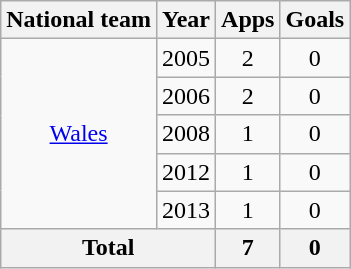<table class="wikitable" style="text-align:center">
<tr>
<th>National team</th>
<th>Year</th>
<th>Apps</th>
<th>Goals</th>
</tr>
<tr>
<td rowspan="5"><a href='#'>Wales</a></td>
<td>2005</td>
<td>2</td>
<td>0</td>
</tr>
<tr>
<td>2006</td>
<td>2</td>
<td>0</td>
</tr>
<tr>
<td>2008</td>
<td>1</td>
<td>0</td>
</tr>
<tr>
<td>2012</td>
<td>1</td>
<td>0</td>
</tr>
<tr>
<td>2013</td>
<td>1</td>
<td>0</td>
</tr>
<tr>
<th colspan="2">Total</th>
<th>7</th>
<th>0</th>
</tr>
</table>
